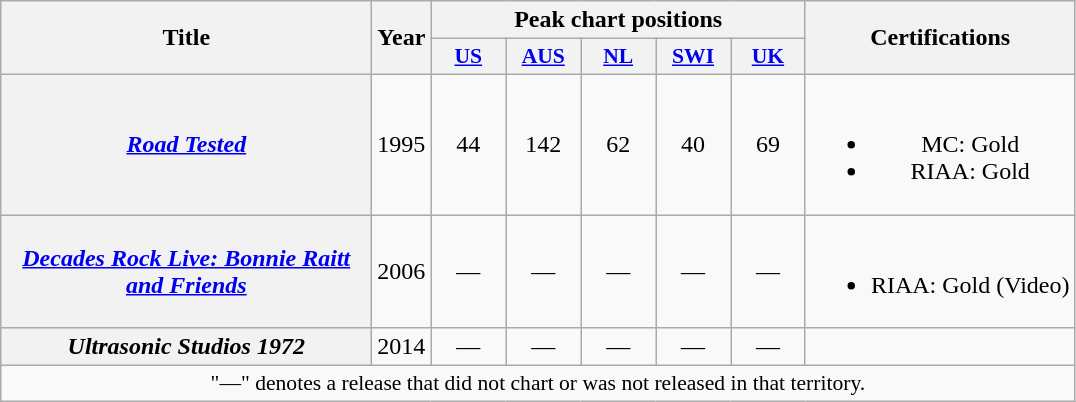<table class="wikitable plainrowheaders" style="text-align:center;">
<tr>
<th rowspan="2" style="width:15em;">Title</th>
<th rowspan="2">Year</th>
<th colspan="5">Peak chart positions</th>
<th rowspan="2">Certifications</th>
</tr>
<tr>
<th style="width:3em;font-size:90%;"><a href='#'>US</a><br></th>
<th style="width:3em;font-size:90%;"><a href='#'>AUS</a><br></th>
<th style="width:3em;font-size:90%;"><a href='#'>NL</a><br></th>
<th style="width:3em;font-size:90%;"><a href='#'>SWI</a><br></th>
<th style="width:3em;font-size:90%;"><a href='#'>UK</a><br></th>
</tr>
<tr>
<th scope="row"><em><a href='#'>Road Tested</a></em></th>
<td>1995</td>
<td>44</td>
<td>142</td>
<td>62</td>
<td>40</td>
<td>69</td>
<td><br><ul><li>MC: Gold</li><li>RIAA: Gold</li></ul></td>
</tr>
<tr>
<th scope="row"><em><a href='#'>Decades Rock Live: Bonnie Raitt and Friends</a></em></th>
<td>2006</td>
<td>—</td>
<td>—</td>
<td>—</td>
<td>—</td>
<td>—</td>
<td><br><ul><li>RIAA: Gold (Video)</li></ul></td>
</tr>
<tr>
<th scope="row"><em>Ultrasonic Studios 1972</em> </th>
<td>2014</td>
<td>—</td>
<td>—</td>
<td>—</td>
<td>—</td>
<td>—</td>
<td></td>
</tr>
<tr>
<td colspan="13" style="font-size:90%">"—" denotes a release that did not chart or was not released in that territory.</td>
</tr>
</table>
